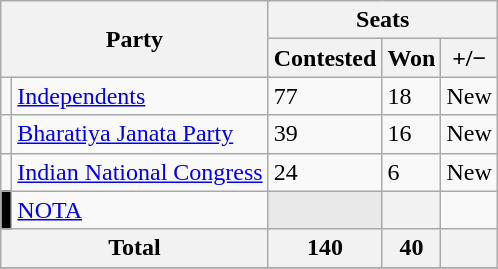<table class="wikitable">
<tr>
<th colspan="4" rowspan="2">Party</th>
<th colspan="3">Seats</th>
</tr>
<tr>
<th>Contested</th>
<th>Won</th>
<th><strong>+/−</strong></th>
</tr>
<tr>
<td></td>
<td colspan="3"><a href='#'>Independents</a></td>
<td>77</td>
<td>18</td>
<td>New</td>
</tr>
<tr>
<td></td>
<td colspan="3"><a href='#'>Bharatiya Janata Party</a></td>
<td>39</td>
<td>16</td>
<td>New</td>
</tr>
<tr>
<td></td>
<td colspan="3"><a href='#'>Indian National Congress</a></td>
<td>24</td>
<td>6</td>
<td>New</td>
</tr>
<tr>
<td style="background:Black; color:White"></td>
<td colspan="3"><a href='#'>NOTA</a></td>
<th style="background-color:#E9E9E9"></th>
<th></th>
<td></td>
</tr>
<tr>
<th colspan="4">Total</th>
<th>140</th>
<th>40</th>
<th></th>
</tr>
<tr>
</tr>
</table>
